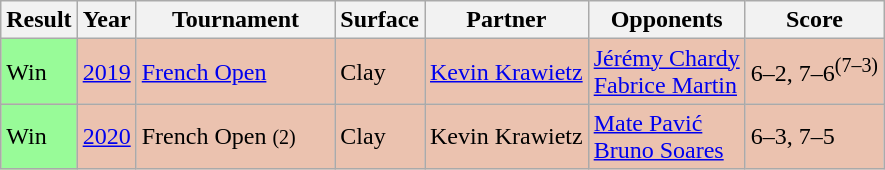<table class="sortable wikitable">
<tr>
<th>Result</th>
<th>Year</th>
<th width="125">Tournament</th>
<th>Surface</th>
<th>Partner</th>
<th>Opponents</th>
<th class=unsortable>Score</th>
</tr>
<tr bgcolor=ebc2af>
<td bgcolor=98fb98>Win</td>
<td><a href='#'>2019</a></td>
<td><a href='#'>French Open</a></td>
<td>Clay</td>
<td> <a href='#'>Kevin Krawietz</a></td>
<td> <a href='#'>Jérémy Chardy</a><br> <a href='#'>Fabrice Martin</a></td>
<td>6–2, 7–6<sup>(7–3)</sup></td>
</tr>
<tr bgcolor=ebc2af>
<td bgcolor=98fb98>Win</td>
<td><a href='#'>2020</a></td>
<td>French Open <small>(2)</small></td>
<td>Clay</td>
<td> Kevin Krawietz</td>
<td> <a href='#'>Mate Pavić</a><br> <a href='#'>Bruno Soares</a></td>
<td>6–3, 7–5</td>
</tr>
</table>
